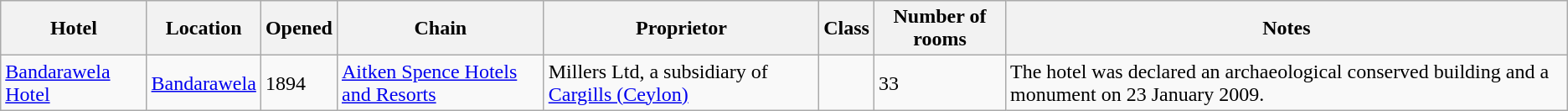<table class="wikitable sortable">
<tr>
<th>Hotel</th>
<th>Location</th>
<th>Opened</th>
<th>Chain</th>
<th>Proprietor</th>
<th>Class</th>
<th>Number of rooms</th>
<th class="unsortable">Notes</th>
</tr>
<tr>
<td><a href='#'>Bandarawela Hotel</a><br></td>
<td><a href='#'>Bandarawela</a></td>
<td>1894</td>
<td><a href='#'>Aitken Spence Hotels and Resorts</a></td>
<td>Millers Ltd, a subsidiary of <a href='#'>Cargills (Ceylon)</a></td>
<td></td>
<td>33</td>
<td>The hotel was declared an archaeological conserved building and a monument on 23 January 2009.</td>
</tr>
</table>
